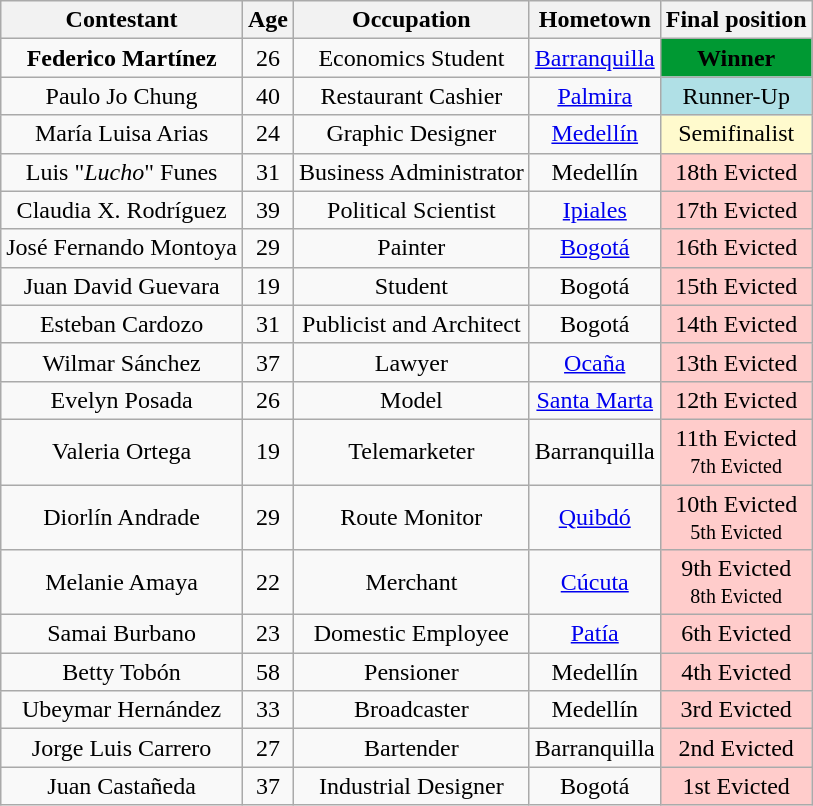<table class="wikitable sortable plainrowheaders" style="text-align:center">
<tr>
<th>Contestant</th>
<th>Age</th>
<th>Occupation</th>
<th>Hometown</th>
<th>Final position</th>
</tr>
<tr>
<td><strong>Federico Martínez</strong></td>
<td>26</td>
<td>Economics Student</td>
<td><a href='#'>Barranquilla</a></td>
<td style="background:#093"><span><strong>Winner</strong></span></td>
</tr>
<tr>
<td>Paulo Jo Chung</td>
<td>40</td>
<td>Restaurant Cashier</td>
<td><a href='#'>Palmira</a></td>
<td style="background:#B0E0E6">Runner-Up</td>
</tr>
<tr>
<td>María Luisa Arias</td>
<td>24</td>
<td>Graphic Designer</td>
<td><a href='#'>Medellín</a></td>
<td style="background:#FFFACD">Semifinalist</td>
</tr>
<tr>
<td>Luis "<em>Lucho</em>" Funes</td>
<td>31</td>
<td>Business Administrator</td>
<td>Medellín</td>
<td bgcolor=#ffcccb>18th Evicted</td>
</tr>
<tr>
<td>Claudia X. Rodríguez</td>
<td>39</td>
<td>Political Scientist</td>
<td><a href='#'>Ipiales</a></td>
<td bgcolor=#ffcccb>17th Evicted</td>
</tr>
<tr>
<td>José Fernando Montoya</td>
<td>29</td>
<td>Painter</td>
<td><a href='#'>Bogotá</a></td>
<td bgcolor=#ffcccb>16th Evicted</td>
</tr>
<tr>
<td>Juan David Guevara</td>
<td>19</td>
<td>Student</td>
<td>Bogotá</td>
<td bgcolor=#ffcccb>15th Evicted</td>
</tr>
<tr>
<td>Esteban Cardozo</td>
<td>31</td>
<td>Publicist and Architect</td>
<td>Bogotá</td>
<td bgcolor=#ffcccb>14th Evicted</td>
</tr>
<tr>
<td>Wilmar Sánchez</td>
<td>37</td>
<td>Lawyer</td>
<td><a href='#'>Ocaña</a></td>
<td bgcolor=#ffcccb>13th Evicted</td>
</tr>
<tr>
<td>Evelyn Posada</td>
<td>26</td>
<td>Model</td>
<td><a href='#'>Santa Marta</a></td>
<td bgcolor=#ffcccb>12th Evicted</td>
</tr>
<tr>
<td>Valeria Ortega</td>
<td>19</td>
<td>Telemarketer</td>
<td>Barranquilla</td>
<td bgcolor=#ffcccb>11th Evicted<br><small>7th Evicted</small></td>
</tr>
<tr>
<td>Diorlín Andrade</td>
<td>29</td>
<td>Route Monitor</td>
<td><a href='#'>Quibdó</a></td>
<td bgcolor=#ffcccb>10th Evicted<br><small>5th Evicted</small></td>
</tr>
<tr>
<td>Melanie Amaya</td>
<td>22</td>
<td>Merchant</td>
<td><a href='#'>Cúcuta</a></td>
<td bgcolor=#ffcccb>9th Evicted<br><small>8th Evicted</small></td>
</tr>
<tr>
<td>Samai Burbano</td>
<td>23</td>
<td>Domestic Employee</td>
<td><a href='#'>Patía</a></td>
<td bgcolor=#ffcccb>6th Evicted</td>
</tr>
<tr>
<td>Betty Tobón</td>
<td>58</td>
<td>Pensioner</td>
<td>Medellín</td>
<td bgcolor=#ffcccb>4th Evicted</td>
</tr>
<tr>
<td>Ubeymar Hernández</td>
<td>33</td>
<td>Broadcaster</td>
<td>Medellín</td>
<td bgcolor=#ffcccb>3rd Evicted</td>
</tr>
<tr>
<td>Jorge Luis Carrero</td>
<td>27</td>
<td>Bartender</td>
<td>Barranquilla</td>
<td bgcolor=#ffcccb>2nd Evicted</td>
</tr>
<tr>
<td>Juan Castañeda</td>
<td>37</td>
<td>Industrial Designer</td>
<td>Bogotá</td>
<td bgcolor=#ffcccb>1st Evicted</td>
</tr>
</table>
